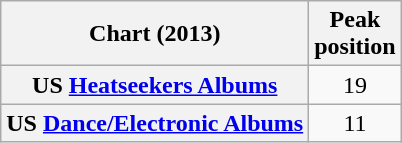<table class="wikitable sortable plainrowheaders">
<tr>
<th scope="col">Chart (2013)</th>
<th scope="col">Peak<br>position</th>
</tr>
<tr>
<th scope="row">US <a href='#'>Heatseekers Albums</a></th>
<td align="center">19</td>
</tr>
<tr>
<th scope="row">US <a href='#'>Dance/Electronic Albums</a></th>
<td align="center">11</td>
</tr>
</table>
